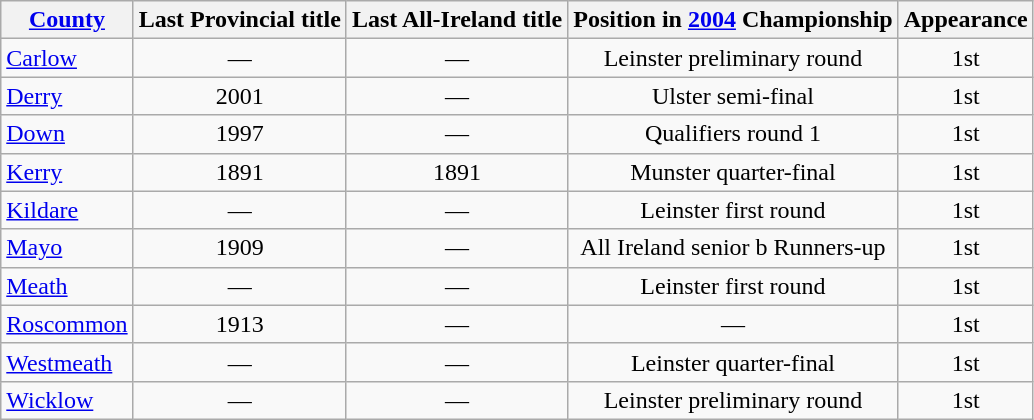<table class="wikitable sortable" style="text-align:center">
<tr>
<th><a href='#'>County</a></th>
<th>Last Provincial title</th>
<th>Last All-Ireland title</th>
<th>Position in <a href='#'>2004</a> Championship</th>
<th>Appearance</th>
</tr>
<tr>
<td style="text-align:left"> <a href='#'>Carlow</a></td>
<td>—</td>
<td>—</td>
<td>Leinster preliminary round</td>
<td>1st</td>
</tr>
<tr>
<td style="text-align:left"> <a href='#'>Derry</a></td>
<td>2001</td>
<td>—</td>
<td>Ulster semi-final</td>
<td>1st</td>
</tr>
<tr>
<td style="text-align:left"> <a href='#'>Down</a></td>
<td>1997</td>
<td>—</td>
<td>Qualifiers round 1</td>
<td>1st</td>
</tr>
<tr>
<td style="text-align:left"> <a href='#'>Kerry</a></td>
<td>1891</td>
<td>1891</td>
<td>Munster quarter-final</td>
<td>1st</td>
</tr>
<tr>
<td style="text-align:left"> <a href='#'>Kildare</a></td>
<td>—</td>
<td>—</td>
<td>Leinster first round</td>
<td>1st</td>
</tr>
<tr>
<td style="text-align:left"> <a href='#'>Mayo</a></td>
<td>1909</td>
<td>—</td>
<td>All Ireland senior b Runners-up</td>
<td>1st</td>
</tr>
<tr>
<td style="text-align:left"> <a href='#'>Meath</a></td>
<td>—</td>
<td>—</td>
<td>Leinster first round</td>
<td>1st</td>
</tr>
<tr>
<td style="text-align:left"> <a href='#'>Roscommon</a></td>
<td>1913</td>
<td>—</td>
<td>—</td>
<td>1st</td>
</tr>
<tr>
<td style="text-align:left"> <a href='#'>Westmeath</a></td>
<td>—</td>
<td>—</td>
<td>Leinster quarter-final</td>
<td>1st</td>
</tr>
<tr>
<td style="text-align:left"> <a href='#'>Wicklow</a></td>
<td>—</td>
<td>—</td>
<td>Leinster preliminary round</td>
<td>1st</td>
</tr>
</table>
